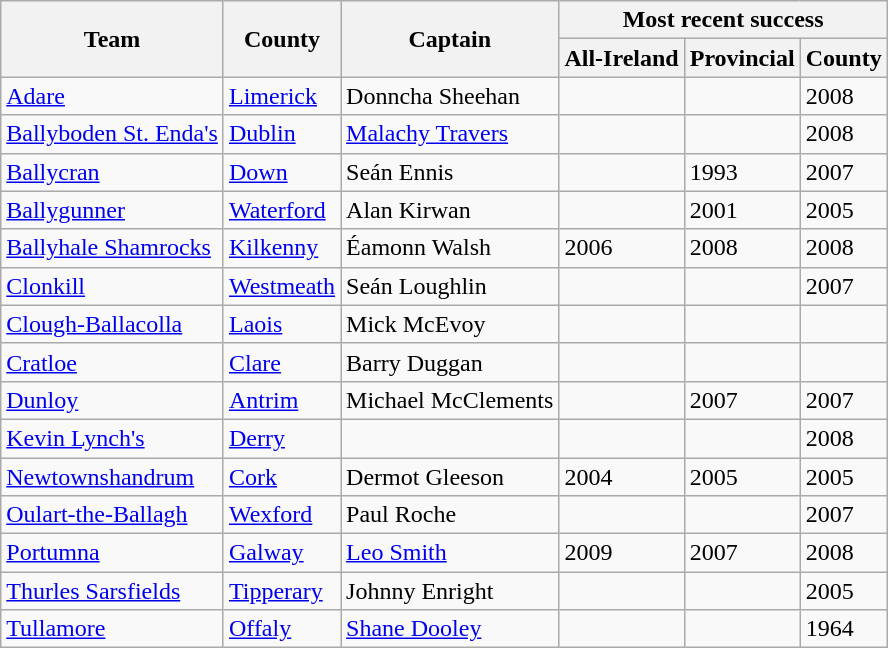<table class="wikitable">
<tr>
<th rowspan="2">Team</th>
<th rowspan="2">County</th>
<th rowspan="2">Captain</th>
<th colspan="3">Most recent success</th>
</tr>
<tr>
<th>All-Ireland</th>
<th>Provincial</th>
<th>County</th>
</tr>
<tr>
<td><a href='#'>Adare</a></td>
<td><a href='#'>Limerick</a></td>
<td>Donncha Sheehan</td>
<td></td>
<td></td>
<td>2008</td>
</tr>
<tr>
<td><a href='#'>Ballyboden St. Enda's</a></td>
<td><a href='#'>Dublin</a></td>
<td><a href='#'>Malachy Travers</a></td>
<td></td>
<td></td>
<td>2008</td>
</tr>
<tr>
<td><a href='#'>Ballycran</a></td>
<td><a href='#'>Down</a></td>
<td>Seán Ennis</td>
<td></td>
<td>1993</td>
<td>2007</td>
</tr>
<tr>
<td><a href='#'>Ballygunner</a></td>
<td><a href='#'>Waterford</a></td>
<td>Alan Kirwan</td>
<td></td>
<td>2001</td>
<td>2005</td>
</tr>
<tr>
<td><a href='#'>Ballyhale Shamrocks</a></td>
<td><a href='#'>Kilkenny</a></td>
<td>Éamonn Walsh</td>
<td>2006</td>
<td>2008</td>
<td>2008</td>
</tr>
<tr>
<td><a href='#'>Clonkill</a></td>
<td><a href='#'>Westmeath</a></td>
<td>Seán Loughlin</td>
<td></td>
<td></td>
<td>2007</td>
</tr>
<tr>
<td><a href='#'>Clough-Ballacolla</a></td>
<td><a href='#'>Laois</a></td>
<td>Mick McEvoy</td>
<td></td>
<td></td>
<td></td>
</tr>
<tr>
<td><a href='#'>Cratloe</a></td>
<td><a href='#'>Clare</a></td>
<td>Barry Duggan</td>
<td></td>
<td></td>
<td></td>
</tr>
<tr>
<td><a href='#'>Dunloy</a></td>
<td><a href='#'>Antrim</a></td>
<td>Michael McClements</td>
<td></td>
<td>2007</td>
<td>2007</td>
</tr>
<tr>
<td><a href='#'>Kevin Lynch's</a></td>
<td><a href='#'>Derry</a></td>
<td></td>
<td></td>
<td></td>
<td>2008</td>
</tr>
<tr>
<td><a href='#'>Newtownshandrum</a></td>
<td><a href='#'>Cork</a></td>
<td>Dermot Gleeson</td>
<td>2004</td>
<td>2005</td>
<td>2005</td>
</tr>
<tr>
<td><a href='#'>Oulart-the-Ballagh</a></td>
<td><a href='#'>Wexford</a></td>
<td>Paul Roche</td>
<td></td>
<td></td>
<td>2007</td>
</tr>
<tr>
<td><a href='#'>Portumna</a></td>
<td><a href='#'>Galway</a></td>
<td><a href='#'>Leo Smith</a></td>
<td>2009</td>
<td>2007</td>
<td>2008</td>
</tr>
<tr>
<td><a href='#'>Thurles Sarsfields</a></td>
<td><a href='#'>Tipperary</a></td>
<td>Johnny Enright</td>
<td></td>
<td></td>
<td>2005</td>
</tr>
<tr>
<td><a href='#'>Tullamore</a></td>
<td><a href='#'>Offaly</a></td>
<td><a href='#'>Shane Dooley</a></td>
<td></td>
<td></td>
<td>1964</td>
</tr>
</table>
